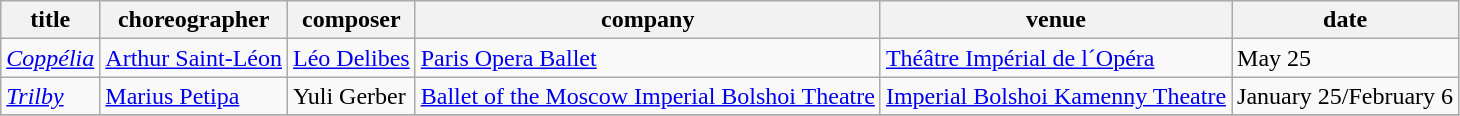<table class="wikitable sortable">
<tr>
<th>title</th>
<th>choreographer</th>
<th>composer</th>
<th>company</th>
<th>venue</th>
<th>date</th>
</tr>
<tr>
<td><em><a href='#'>Coppélia</a></em></td>
<td><a href='#'>Arthur Saint-Léon</a></td>
<td><a href='#'>Léo Delibes</a></td>
<td><a href='#'>Paris Opera Ballet</a></td>
<td><a href='#'>Théâtre Impérial de l´Opéra</a></td>
<td>May 25</td>
</tr>
<tr>
<td><em><a href='#'> Trilby</a></em></td>
<td><a href='#'>Marius Petipa</a></td>
<td>Yuli Gerber</td>
<td><a href='#'>Ballet of the Moscow Imperial Bolshoi Theatre</a></td>
<td><a href='#'>Imperial Bolshoi Kamenny Theatre</a></td>
<td>January 25/February 6</td>
</tr>
<tr>
</tr>
</table>
